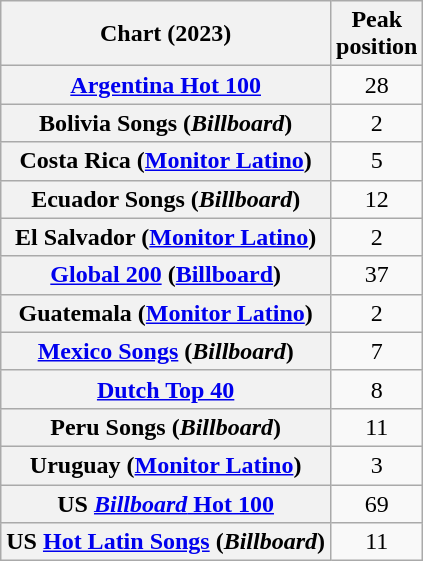<table class="wikitable sortable plainrowheaders" style="text-align:center">
<tr>
<th scope="col">Chart (2023)</th>
<th scope="col">Peak<br>position</th>
</tr>
<tr>
<th scope="row"><a href='#'>Argentina Hot 100</a></th>
<td>28</td>
</tr>
<tr>
<th scope="row">Bolivia Songs (<em>Billboard</em>)</th>
<td>2</td>
</tr>
<tr>
<th scope="row">Costa Rica (<a href='#'>Monitor Latino</a>)</th>
<td>5</td>
</tr>
<tr>
<th scope="row">Ecuador Songs (<em>Billboard</em>)</th>
<td>12</td>
</tr>
<tr>
<th scope="row">El Salvador (<a href='#'>Monitor Latino</a>)</th>
<td>2</td>
</tr>
<tr>
<th scope="row"><a href='#'>Global 200</a> (<a href='#'>Billboard</a>)</th>
<td>37</td>
</tr>
<tr>
<th scope="row">Guatemala (<a href='#'>Monitor Latino</a>)</th>
<td>2</td>
</tr>
<tr>
<th scope="row"><a href='#'>Mexico Songs</a> (<em>Billboard</em>)</th>
<td>7</td>
</tr>
<tr>
<th scope="row"><a href='#'>Dutch Top 40</a></th>
<td>8</td>
</tr>
<tr>
<th scope="row">Peru Songs (<em>Billboard</em>)</th>
<td>11</td>
</tr>
<tr>
<th scope="row">Uruguay (<a href='#'>Monitor Latino</a>)</th>
<td>3</td>
</tr>
<tr>
<th scope="row">US <a href='#'><em>Billboard</em> Hot 100</a></th>
<td>69</td>
</tr>
<tr>
<th scope="row">US <a href='#'>Hot Latin Songs</a> (<em>Billboard</em>)</th>
<td>11</td>
</tr>
</table>
